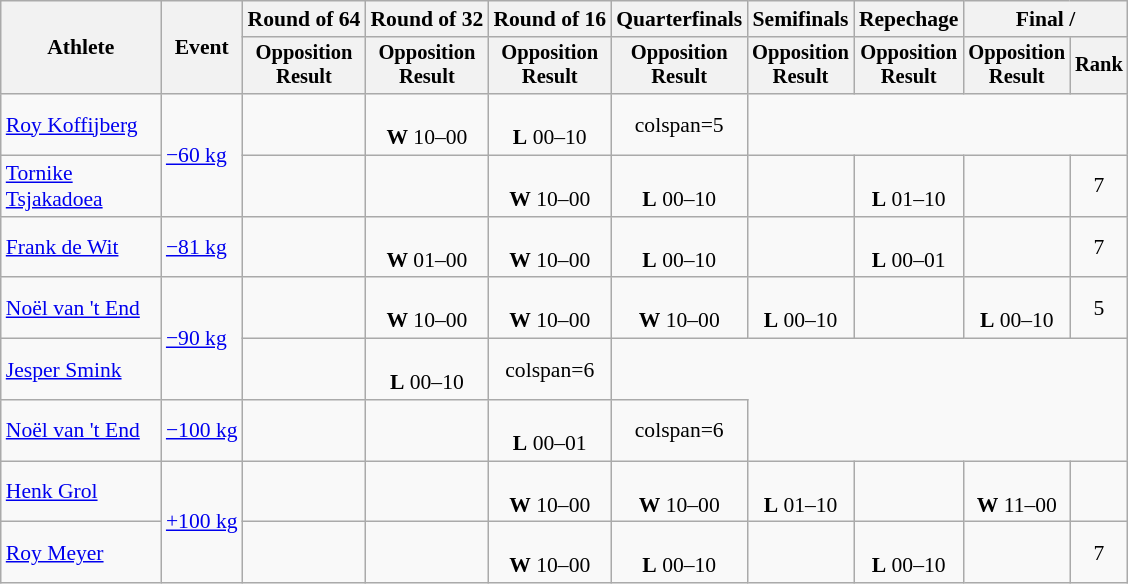<table class="wikitable" style="text-align:center; font-size:90%">
<tr>
<th rowspan=2 width=100>Athlete</th>
<th rowspan=2>Event</th>
<th>Round of 64</th>
<th>Round of 32</th>
<th>Round of 16</th>
<th>Quarterfinals</th>
<th>Semifinals</th>
<th>Repechage</th>
<th colspan=2>Final / </th>
</tr>
<tr style="font-size:95%">
<th>Opposition<br>Result</th>
<th>Opposition<br>Result</th>
<th>Opposition<br>Result</th>
<th>Opposition<br>Result</th>
<th>Opposition<br>Result</th>
<th>Opposition<br>Result</th>
<th>Opposition<br>Result</th>
<th>Rank</th>
</tr>
<tr>
<td align=left><a href='#'>Roy Koffijberg</a></td>
<td rowspan=2 align=left><a href='#'>−60 kg</a></td>
<td></td>
<td><br><strong>W</strong> 10–00</td>
<td><br><strong>L</strong> 00–10</td>
<td>colspan=5 </td>
</tr>
<tr>
<td align=left><a href='#'>Tornike Tsjakadoea</a></td>
<td></td>
<td></td>
<td><br><strong>W</strong> 10–00</td>
<td><br><strong>L</strong> 00–10</td>
<td></td>
<td><br><strong>L</strong> 01–10</td>
<td></td>
<td>7</td>
</tr>
<tr>
<td align=left><a href='#'>Frank de Wit</a></td>
<td align=left><a href='#'>−81 kg</a></td>
<td></td>
<td><br><strong>W</strong> 01–00</td>
<td><br><strong>W</strong> 10–00</td>
<td><br><strong>L</strong> 00–10</td>
<td></td>
<td><br><strong>L</strong> 00–01</td>
<td></td>
<td>7</td>
</tr>
<tr>
<td align=left><a href='#'>Noël van 't End</a></td>
<td rowspan=2 align=left><a href='#'>−90 kg</a></td>
<td></td>
<td><br><strong>W</strong> 10–00</td>
<td><br><strong>W</strong> 10–00</td>
<td><br><strong>W</strong> 10–00</td>
<td><br><strong>L</strong> 00–10</td>
<td></td>
<td><br><strong>L</strong> 00–10</td>
<td>5</td>
</tr>
<tr>
<td align=left><a href='#'>Jesper Smink</a></td>
<td></td>
<td><br><strong>L</strong> 00–10</td>
<td>colspan=6 </td>
</tr>
<tr>
<td align=left><a href='#'>Noël van 't End</a></td>
<td align=left><a href='#'>−100 kg</a></td>
<td></td>
<td></td>
<td><br><strong>L</strong> 00–01</td>
<td>colspan=6 </td>
</tr>
<tr>
<td align=left><a href='#'>Henk Grol</a></td>
<td rowspan=2 align=left><a href='#'>+100 kg</a></td>
<td></td>
<td></td>
<td><br><strong>W</strong> 10–00</td>
<td><br><strong>W</strong> 10–00</td>
<td><br><strong>L</strong> 01–10</td>
<td></td>
<td><br><strong>W</strong> 11–00</td>
<td></td>
</tr>
<tr>
<td align=left><a href='#'>Roy Meyer</a></td>
<td></td>
<td></td>
<td><br><strong>W</strong> 10–00</td>
<td><br><strong>L</strong> 00–10</td>
<td></td>
<td><br><strong>L</strong> 00–10</td>
<td></td>
<td>7</td>
</tr>
</table>
